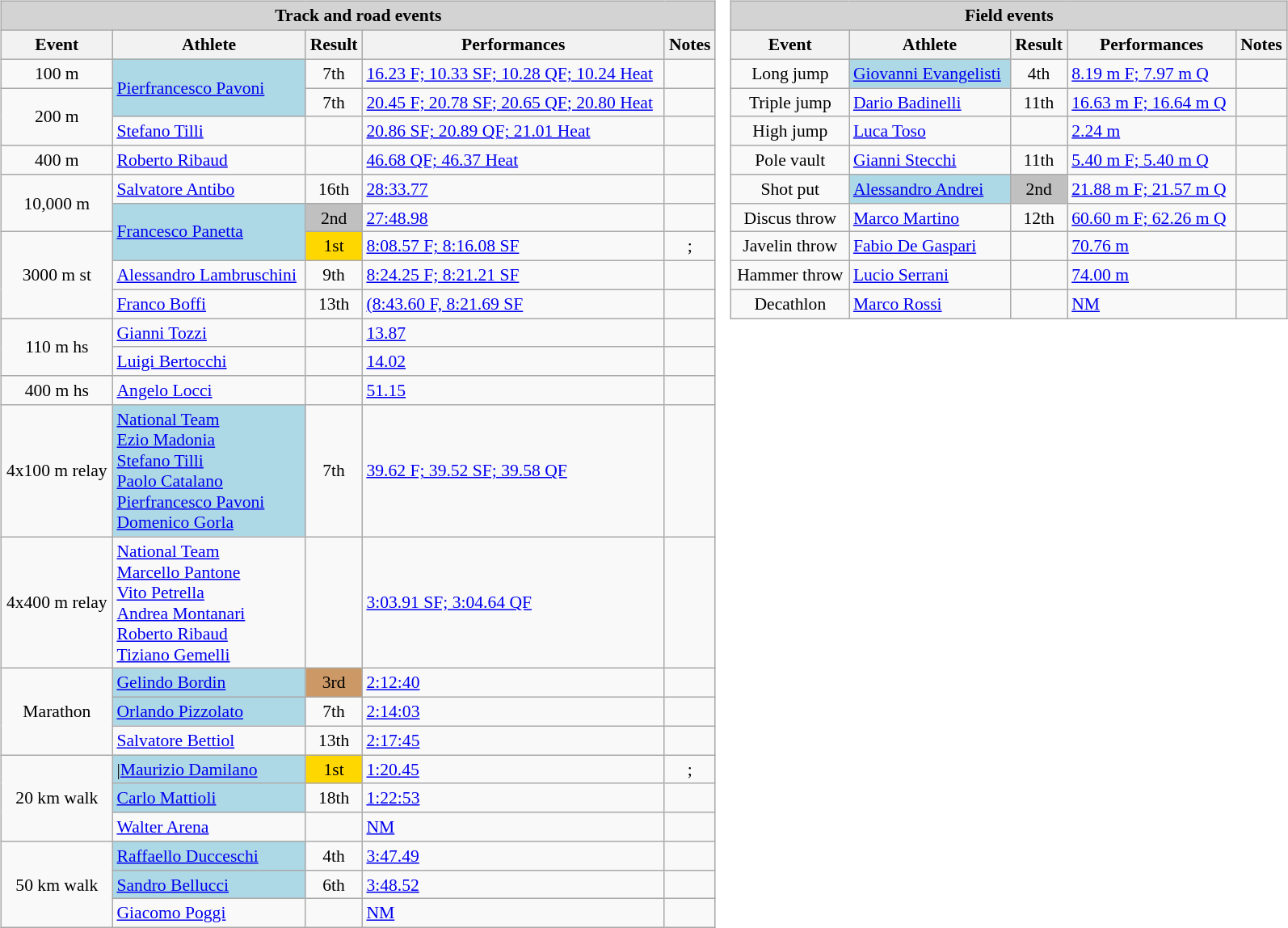<table>
<tr>
<td valign="top"><br><table class="wikitable" width=100% style="font-size:90%; text-align:left;">
<tr>
<td colspan=5 style="background:lightgrey;" align=center><strong>Track and road events</strong></td>
</tr>
<tr>
<th>Event</th>
<th>Athlete</th>
<th>Result</th>
<th>Performances</th>
<th>Notes</th>
</tr>
<tr>
<td align=center>100 m</td>
<td rowspan=2 bgcolor=lightblue><a href='#'>Pierfrancesco Pavoni</a></td>
<td align=center>7th</td>
<td><a href='#'>16.23 F; 10.33 SF; 10.28 QF; 10.24 Heat</a></td>
<td></td>
</tr>
<tr>
<td align=center rowspan=2>200 m</td>
<td align=center>7th</td>
<td><a href='#'>20.45 F; 20.78 SF; 20.65 QF; 20.80 Heat</a></td>
<td></td>
</tr>
<tr>
<td><a href='#'>Stefano Tilli</a></td>
<td align=center></td>
<td><a href='#'>20.86 SF; 20.89 QF; 21.01 Heat</a></td>
<td></td>
</tr>
<tr>
<td align=center>400 m</td>
<td><a href='#'>Roberto Ribaud</a></td>
<td align=center></td>
<td><a href='#'>46.68 QF; 46.37 Heat</a></td>
<td></td>
</tr>
<tr>
<td align=center rowspan=2>10,000 m</td>
<td><a href='#'>Salvatore Antibo</a></td>
<td align=center>16th</td>
<td><a href='#'>28:33.77</a></td>
<td></td>
</tr>
<tr>
<td bgcolor=lightblue rowspan=2><a href='#'>Francesco Panetta</a></td>
<td align=center bgcolor=silver>2nd</td>
<td><a href='#'>27:48.98</a></td>
<td></td>
</tr>
<tr>
<td align=center rowspan=3>3000 m st</td>
<td align=center bgcolor=gold>1st</td>
<td><a href='#'>8:08.57 F; 8:16.08 SF</a></td>
<td align=center>; </td>
</tr>
<tr>
<td><a href='#'>Alessandro Lambruschini</a></td>
<td align=center>9th</td>
<td><a href='#'>8:24.25 F; 8:21.21 SF</a></td>
<td></td>
</tr>
<tr>
<td><a href='#'>Franco Boffi</a></td>
<td align=center>13th</td>
<td><a href='#'>(8:43.60 F, 8:21.69 SF</a></td>
<td></td>
</tr>
<tr>
<td align=center rowspan=2>110 m hs</td>
<td><a href='#'>Gianni Tozzi</a></td>
<td align=center></td>
<td><a href='#'>13.87</a></td>
<td></td>
</tr>
<tr>
<td><a href='#'>Luigi Bertocchi</a></td>
<td align=center></td>
<td><a href='#'>14.02</a></td>
<td></td>
</tr>
<tr>
<td align=center>400 m hs</td>
<td><a href='#'>Angelo Locci</a></td>
<td align=center></td>
<td><a href='#'>51.15</a></td>
<td></td>
</tr>
<tr>
<td align=center>4x100 m relay</td>
<td bgcolor=lightblue> <a href='#'>National Team</a><br><a href='#'>Ezio Madonia</a><br><a href='#'>Stefano Tilli</a><br><a href='#'>Paolo Catalano</a><br><a href='#'>Pierfrancesco Pavoni</a><br><a href='#'>Domenico Gorla</a></td>
<td align=center>7th</td>
<td><a href='#'>39.62 F; 39.52 SF; 39.58 QF</a></td>
<td align=center></td>
</tr>
<tr>
<td align=center>4x400 m relay</td>
<td> <a href='#'>National Team</a><br><a href='#'>Marcello Pantone</a><br><a href='#'>Vito Petrella</a><br><a href='#'>Andrea Montanari</a><br><a href='#'>Roberto Ribaud</a><br><a href='#'>Tiziano Gemelli</a></td>
<td align=center></td>
<td><a href='#'>3:03.91 SF; 3:04.64  QF</a></td>
<td align=center></td>
</tr>
<tr>
<td align=center rowspan=3>Marathon</td>
<td bgcolor=lightblue><a href='#'>Gelindo Bordin</a></td>
<td align=center bgcolor=cc9966>3rd</td>
<td><a href='#'>2:12:40</a></td>
<td></td>
</tr>
<tr>
<td bgcolor=lightblue><a href='#'>Orlando Pizzolato</a></td>
<td align=center>7th</td>
<td><a href='#'>2:14:03</a></td>
<td></td>
</tr>
<tr>
<td><a href='#'>Salvatore Bettiol</a></td>
<td align=center>13th</td>
<td><a href='#'>2:17:45</a></td>
<td></td>
</tr>
<tr>
<td align=center rowspan=3>20 km walk</td>
<td bgcolor=lightblue>|<a href='#'>Maurizio Damilano</a></td>
<td align=center bgcolor=gold>1st</td>
<td><a href='#'>1:20.45</a></td>
<td align=center>; </td>
</tr>
<tr>
<td bgcolor=lightblue><a href='#'>Carlo Mattioli</a></td>
<td align=center>18th</td>
<td><a href='#'>1:22:53</a></td>
<td></td>
</tr>
<tr>
<td><a href='#'>Walter Arena</a></td>
<td align=center></td>
<td><a href='#'>NM</a></td>
<td></td>
</tr>
<tr>
<td align=center rowspan=3>50 km walk</td>
<td bgcolor=lightblue><a href='#'>Raffaello Ducceschi</a></td>
<td align=center>4th</td>
<td><a href='#'>3:47.49</a></td>
<td></td>
</tr>
<tr>
<td bgcolor=lightblue><a href='#'>Sandro Bellucci</a></td>
<td align=center>6th</td>
<td><a href='#'>3:48.52</a></td>
<td></td>
</tr>
<tr>
<td><a href='#'>Giacomo Poggi</a></td>
<td align=center></td>
<td><a href='#'>NM</a></td>
<td></td>
</tr>
</table>
</td>
<td width="0"> </td>
<td valign="top"><br><table class="wikitable" width=100% style="font-size:90%; text-align:left;">
<tr>
<td colspan=5 style="background:lightgrey;" align=center><strong>Field events</strong></td>
</tr>
<tr>
<th>Event</th>
<th>Athlete</th>
<th>Result</th>
<th>Performances</th>
<th>Notes</th>
</tr>
<tr>
<td align=center>Long jump</td>
<td bgcolor=lightblue><a href='#'>Giovanni Evangelisti</a></td>
<td align=center>4th</td>
<td><a href='#'>8.19 m  F; 7.97 m Q</a></td>
<td></td>
</tr>
<tr>
<td align=center>Triple jump</td>
<td><a href='#'>Dario Badinelli</a></td>
<td align=center>11th</td>
<td><a href='#'>16.63 m  F; 16.64 m Q</a></td>
<td></td>
</tr>
<tr>
<td align=center>High jump</td>
<td><a href='#'>Luca Toso</a></td>
<td align=center></td>
<td><a href='#'>2.24 m</a></td>
<td></td>
</tr>
<tr>
<td align=center>Pole vault</td>
<td><a href='#'>Gianni Stecchi</a></td>
<td align=center>11th</td>
<td><a href='#'>5.40 m  F; 5.40 m Q</a></td>
<td></td>
</tr>
<tr>
<td align=center>Shot put</td>
<td bgcolor=lightblue><a href='#'>Alessandro Andrei</a></td>
<td align=center bgcolor=silver>2nd</td>
<td><a href='#'>21.88 m F; 21.57 m Q</a></td>
<td></td>
</tr>
<tr>
<td align=center>Discus throw</td>
<td><a href='#'>Marco Martino</a></td>
<td align=center>12th</td>
<td><a href='#'>60.60 m  F; 62.26 m Q</a></td>
<td></td>
</tr>
<tr>
<td align=center>Javelin throw</td>
<td><a href='#'>Fabio De Gaspari</a></td>
<td align=center></td>
<td><a href='#'>70.76 m</a></td>
<td></td>
</tr>
<tr>
<td align=center>Hammer throw</td>
<td><a href='#'>Lucio Serrani</a></td>
<td align=center></td>
<td><a href='#'>74.00 m</a></td>
<td></td>
</tr>
<tr>
<td align=center>Decathlon</td>
<td><a href='#'>Marco Rossi</a></td>
<td align=center></td>
<td><a href='#'>NM</a></td>
<td></td>
</tr>
</table>
</td>
</tr>
</table>
